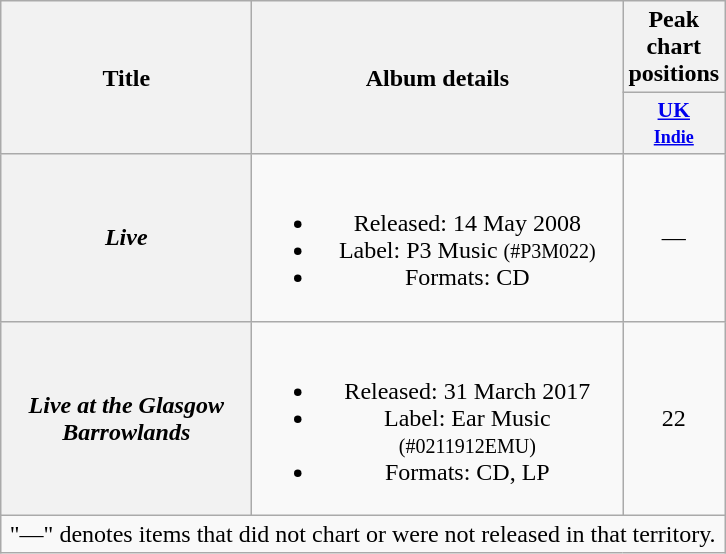<table class="wikitable plainrowheaders" style="text-align:center;">
<tr>
<th scope="col" rowspan="2" style="width:10em;">Title</th>
<th scope="col" rowspan="2" style="width:15em;">Album details</th>
<th scope="col" colspan="1">Peak chart positions</th>
</tr>
<tr>
<th style="width:3em;font-size:90%;"><a href='#'>UK<br><small>Indie</small></a><br></th>
</tr>
<tr>
<th scope="row"><em>Live</em></th>
<td><br><ul><li>Released: 14 May 2008</li><li>Label: P3 Music <small>(#P3M022)</small></li><li>Formats: CD</li></ul></td>
<td>—</td>
</tr>
<tr>
<th scope="row"><em>Live at the Glasgow Barrowlands	</em></th>
<td><br><ul><li>Released: 31 March 2017</li><li>Label: Ear Music <small>(#0211912EMU)</small></li><li>Formats: CD, LP</li></ul></td>
<td>22</td>
</tr>
<tr>
<td style="text-align:center;" colspan="15" style="font-size:90%">"—" denotes items that did not chart or were not released in that territory.</td>
</tr>
</table>
